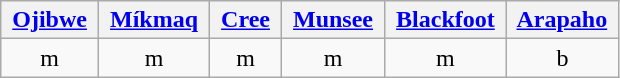<table class="wikitable">
<tr>
<th> <a href='#'>Ojibwe</a> </th>
<th> <a href='#'>Míkmaq</a> </th>
<th> <a href='#'>Cree</a> </th>
<th> <a href='#'>Munsee</a> </th>
<th> <a href='#'>Blackfoot</a> </th>
<th> <a href='#'>Arapaho</a> </th>
</tr>
<tr>
<td align=center> m </td>
<td align=center> m </td>
<td align=center> m </td>
<td align=center> m </td>
<td align=center> m </td>
<td align=center> b </td>
</tr>
</table>
